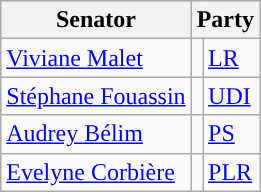<table class="wikitable">
<tr>
<th>Senator</th>
<th colspan="2">Party</th>
</tr>
<tr>
<td><a href='#'>Viviane Malet</a></td>
<td style="background-color: "></td>
<td><a href='#'>LR</a></td>
</tr>
<tr>
<td><a href='#'>Stéphane Fouassin</a></td>
<td style="background-color: "></td>
<td><a href='#'>UDI</a></td>
</tr>
<tr>
<td><a href='#'>Audrey Bélim</a></td>
<td style="background-color: "></td>
<td><a href='#'>PS</a></td>
</tr>
<tr>
<td><a href='#'>Evelyne Corbière</a></td>
<td style="background-color: "></td>
<td><a href='#'>PLR</a></td>
</tr>
</table>
